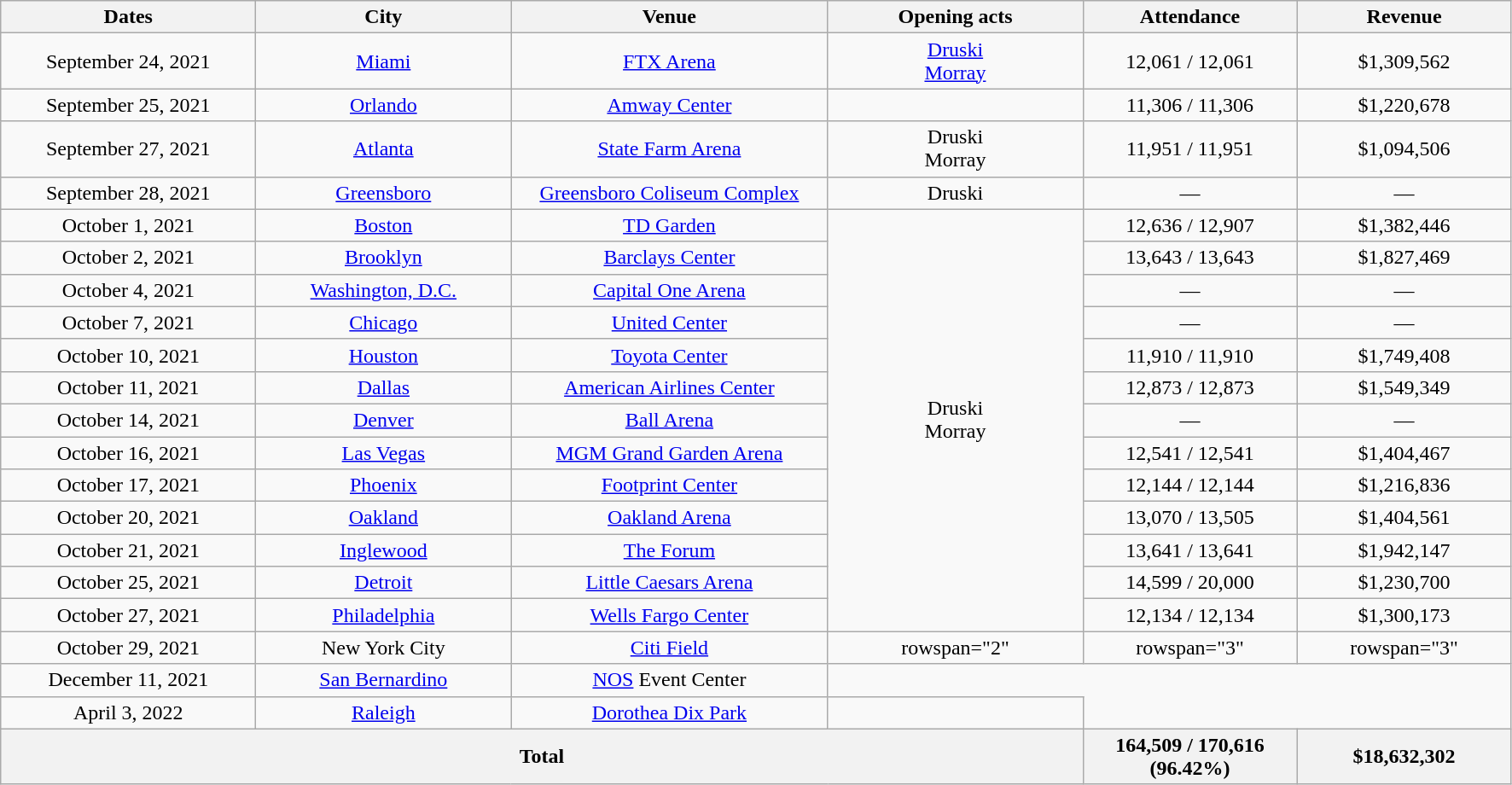<table class="wikitable" style="text-align:center;">
<tr>
<th scope="col" style="width:12em;">Dates</th>
<th scope="col" style="width:12em;">City</th>
<th scope="col" style="width:15em;">Venue</th>
<th scope="col" style="width:12em;">Opening acts</th>
<th scope="col" style="width:10em;">Attendance</th>
<th scope="col" style="width:10em;">Revenue</th>
</tr>
<tr>
<td>September 24, 2021</td>
<td><a href='#'>Miami</a></td>
<td><a href='#'>FTX Arena</a></td>
<td><a href='#'>Druski</a><br><a href='#'>Morray</a></td>
<td>12,061 / 12,061</td>
<td>$1,309,562</td>
</tr>
<tr>
<td>September 25, 2021</td>
<td><a href='#'>Orlando</a></td>
<td><a href='#'>Amway Center</a></td>
<td></td>
<td>11,306 / 11,306</td>
<td>$1,220,678</td>
</tr>
<tr>
<td>September 27, 2021</td>
<td><a href='#'>Atlanta</a></td>
<td><a href='#'>State Farm Arena</a></td>
<td>Druski<br>Morray</td>
<td>11,951 / 11,951</td>
<td>$1,094,506</td>
</tr>
<tr>
<td>September 28, 2021</td>
<td><a href='#'>Greensboro</a></td>
<td><a href='#'>Greensboro Coliseum Complex</a></td>
<td>Druski</td>
<td>—</td>
<td>—</td>
</tr>
<tr>
<td>October 1, 2021</td>
<td><a href='#'>Boston</a></td>
<td><a href='#'>TD Garden</a></td>
<td rowspan="13">Druski<br>Morray</td>
<td>12,636 / 12,907</td>
<td>$1,382,446</td>
</tr>
<tr>
<td>October 2, 2021</td>
<td><a href='#'>Brooklyn</a></td>
<td><a href='#'>Barclays Center</a></td>
<td>13,643 / 13,643</td>
<td>$1,827,469</td>
</tr>
<tr>
<td>October 4, 2021</td>
<td><a href='#'>Washington, D.C.</a></td>
<td><a href='#'>Capital One Arena</a></td>
<td>—</td>
<td>—</td>
</tr>
<tr>
<td>October 7, 2021</td>
<td><a href='#'>Chicago</a></td>
<td><a href='#'>United Center</a></td>
<td>—</td>
<td>—</td>
</tr>
<tr>
<td>October 10, 2021</td>
<td><a href='#'>Houston</a></td>
<td><a href='#'>Toyota Center</a></td>
<td>11,910 / 11,910</td>
<td>$1,749,408</td>
</tr>
<tr>
<td>October 11, 2021</td>
<td><a href='#'>Dallas</a></td>
<td><a href='#'>American Airlines Center</a></td>
<td>12,873 / 12,873</td>
<td>$1,549,349</td>
</tr>
<tr>
<td>October 14, 2021</td>
<td><a href='#'>Denver</a></td>
<td><a href='#'>Ball Arena</a></td>
<td>—</td>
<td>—</td>
</tr>
<tr>
<td>October 16, 2021</td>
<td><a href='#'>Las Vegas</a></td>
<td><a href='#'>MGM Grand Garden Arena</a></td>
<td>12,541 / 12,541</td>
<td>$1,404,467</td>
</tr>
<tr>
<td>October 17, 2021</td>
<td><a href='#'>Phoenix</a></td>
<td><a href='#'>Footprint Center</a></td>
<td>12,144 / 12,144</td>
<td>$1,216,836</td>
</tr>
<tr>
<td>October 20, 2021</td>
<td><a href='#'>Oakland</a></td>
<td><a href='#'>Oakland Arena</a></td>
<td>13,070 / 13,505</td>
<td>$1,404,561</td>
</tr>
<tr>
<td>October 21, 2021</td>
<td><a href='#'>Inglewood</a></td>
<td><a href='#'>The Forum</a></td>
<td>13,641 / 13,641</td>
<td>$1,942,147</td>
</tr>
<tr>
<td>October 25, 2021</td>
<td><a href='#'>Detroit</a></td>
<td><a href='#'>Little Caesars Arena</a></td>
<td>14,599 / 20,000</td>
<td>$1,230,700</td>
</tr>
<tr>
<td>October 27, 2021</td>
<td><a href='#'>Philadelphia</a></td>
<td><a href='#'>Wells Fargo Center</a></td>
<td>12,134 / 12,134</td>
<td>$1,300,173</td>
</tr>
<tr>
<td>October 29, 2021</td>
<td>New York City</td>
<td><a href='#'>Citi Field</a></td>
<td>rowspan="2" </td>
<td>rowspan="3" </td>
<td>rowspan="3" </td>
</tr>
<tr>
<td>December 11, 2021</td>
<td><a href='#'>San Bernardino</a> </td>
<td><a href='#'>NOS</a> Event Center</td>
</tr>
<tr>
<td>April 3, 2022</td>
<td><a href='#'>Raleigh</a></td>
<td><a href='#'>Dorothea Dix Park</a></td>
<td></td>
</tr>
<tr>
<th colspan="4">Total</th>
<th>164,509 / 170,616 (96.42%)</th>
<th><strong>$18,632,302</strong></th>
</tr>
</table>
